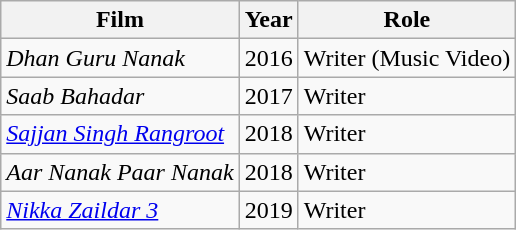<table class="wikitable">
<tr>
<th>Film</th>
<th>Year</th>
<th>Role</th>
</tr>
<tr>
<td><em>Dhan Guru Nanak</em></td>
<td>2016</td>
<td>Writer (Music Video)</td>
</tr>
<tr>
<td><em>Saab Bahadar</em></td>
<td>2017</td>
<td>Writer</td>
</tr>
<tr>
<td><em><a href='#'>Sajjan Singh Rangroot</a></em></td>
<td>2018</td>
<td>Writer</td>
</tr>
<tr>
<td><em>Aar Nanak Paar Nanak</em></td>
<td>2018</td>
<td>Writer</td>
</tr>
<tr>
<td><em><a href='#'>Nikka Zaildar 3</a></em></td>
<td>2019</td>
<td>Writer</td>
</tr>
</table>
